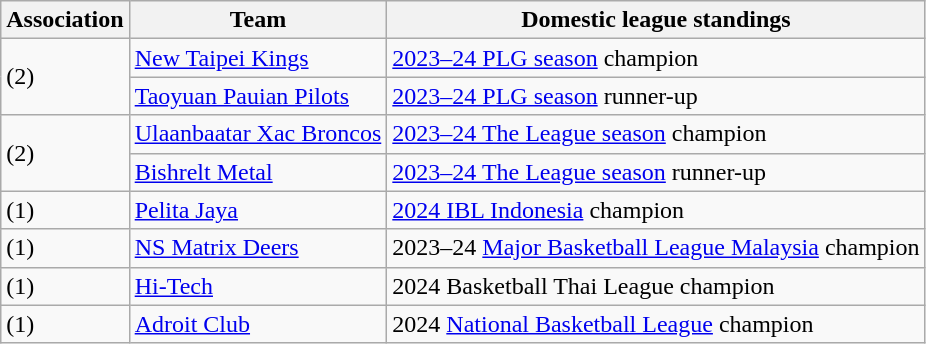<table class="wikitable">
<tr>
<th>Association</th>
<th>Team</th>
<th>Domestic league standings</th>
</tr>
<tr>
<td rowspan="2"> (2)</td>
<td><a href='#'>New Taipei Kings</a></td>
<td><a href='#'>2023–24 PLG season</a> champion</td>
</tr>
<tr>
<td><a href='#'>Taoyuan Pauian Pilots</a></td>
<td><a href='#'>2023–24 PLG season</a> runner-up</td>
</tr>
<tr>
<td rowspan="2"> (2)</td>
<td><a href='#'>Ulaanbaatar Xac Broncos</a></td>
<td><a href='#'>2023–24 The League season</a> champion</td>
</tr>
<tr>
<td><a href='#'>Bishrelt Metal</a></td>
<td><a href='#'>2023–24 The League season</a> runner-up</td>
</tr>
<tr>
<td> (1)</td>
<td><a href='#'>Pelita Jaya</a></td>
<td><a href='#'>2024 IBL Indonesia</a> champion</td>
</tr>
<tr>
<td> (1)</td>
<td><a href='#'>NS Matrix Deers</a></td>
<td>2023–24 <a href='#'>Major Basketball League Malaysia</a> champion</td>
</tr>
<tr>
<td> (1)</td>
<td><a href='#'>Hi-Tech</a></td>
<td>2024 Basketball Thai League champion</td>
</tr>
<tr>
<td> (1)</td>
<td><a href='#'>Adroit Club</a></td>
<td>2024 <a href='#'>National Basketball League</a> champion</td>
</tr>
</table>
